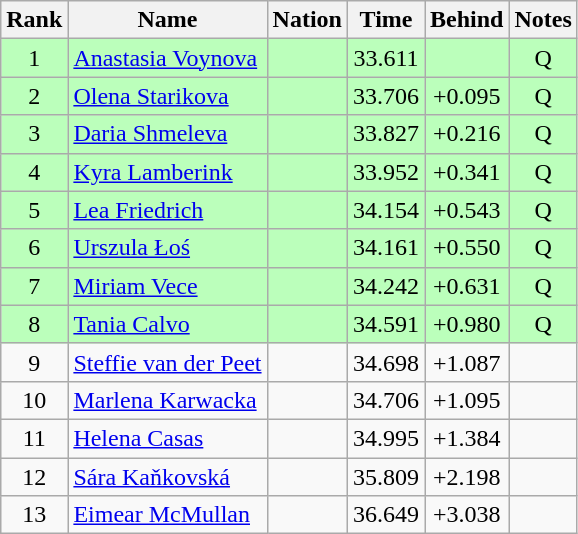<table class="wikitable sortable" style="text-align:center">
<tr>
<th>Rank</th>
<th>Name</th>
<th>Nation</th>
<th>Time</th>
<th>Behind</th>
<th>Notes</th>
</tr>
<tr bgcolor=bbffbb>
<td>1</td>
<td align=left><a href='#'>Anastasia Voynova</a></td>
<td align=left></td>
<td>33.611</td>
<td></td>
<td>Q</td>
</tr>
<tr bgcolor=bbffbb>
<td>2</td>
<td align=left><a href='#'>Olena Starikova</a></td>
<td align=left></td>
<td>33.706</td>
<td>+0.095</td>
<td>Q</td>
</tr>
<tr bgcolor=bbffbb>
<td>3</td>
<td align=left><a href='#'>Daria Shmeleva</a></td>
<td align=left></td>
<td>33.827</td>
<td>+0.216</td>
<td>Q</td>
</tr>
<tr bgcolor=bbffbb>
<td>4</td>
<td align=left><a href='#'>Kyra Lamberink</a></td>
<td align=left></td>
<td>33.952</td>
<td>+0.341</td>
<td>Q</td>
</tr>
<tr bgcolor=bbffbb>
<td>5</td>
<td align=left><a href='#'>Lea Friedrich</a></td>
<td align=left></td>
<td>34.154</td>
<td>+0.543</td>
<td>Q</td>
</tr>
<tr bgcolor=bbffbb>
<td>6</td>
<td align=left><a href='#'>Urszula Łoś</a></td>
<td align=left></td>
<td>34.161</td>
<td>+0.550</td>
<td>Q</td>
</tr>
<tr bgcolor=bbffbb>
<td>7</td>
<td align=left><a href='#'>Miriam Vece</a></td>
<td align=left></td>
<td>34.242</td>
<td>+0.631</td>
<td>Q</td>
</tr>
<tr bgcolor=bbffbb>
<td>8</td>
<td align=left><a href='#'>Tania Calvo</a></td>
<td align=left></td>
<td>34.591</td>
<td>+0.980</td>
<td>Q</td>
</tr>
<tr>
<td>9</td>
<td align=left><a href='#'>Steffie van der Peet</a></td>
<td align=left></td>
<td>34.698</td>
<td>+1.087</td>
<td></td>
</tr>
<tr>
<td>10</td>
<td align=left><a href='#'>Marlena Karwacka</a></td>
<td align=left></td>
<td>34.706</td>
<td>+1.095</td>
<td></td>
</tr>
<tr>
<td>11</td>
<td align=left><a href='#'>Helena Casas</a></td>
<td align=left></td>
<td>34.995</td>
<td>+1.384</td>
<td></td>
</tr>
<tr>
<td>12</td>
<td align=left><a href='#'>Sára Kaňkovská</a></td>
<td align=left></td>
<td>35.809</td>
<td>+2.198</td>
<td></td>
</tr>
<tr>
<td>13</td>
<td align=left><a href='#'>Eimear McMullan</a></td>
<td align=left></td>
<td>36.649</td>
<td>+3.038</td>
<td></td>
</tr>
</table>
